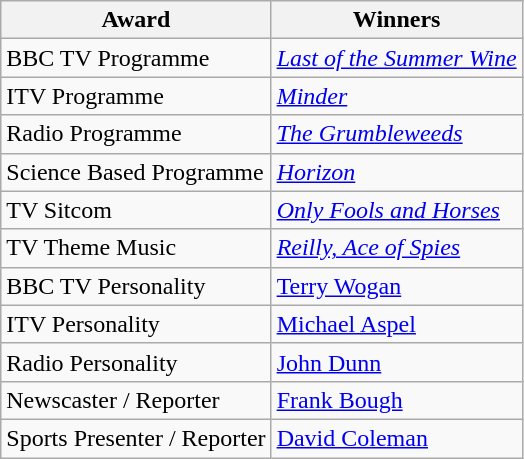<table class="wikitable">
<tr>
<th>Award</th>
<th>Winners</th>
</tr>
<tr>
<td>BBC TV Programme</td>
<td><em><a href='#'>Last of the Summer Wine</a></em></td>
</tr>
<tr>
<td>ITV Programme</td>
<td><em><a href='#'>Minder</a></em></td>
</tr>
<tr>
<td>Radio Programme</td>
<td><em><a href='#'>The Grumbleweeds</a></em></td>
</tr>
<tr>
<td>Science Based Programme</td>
<td><em><a href='#'>Horizon</a></em></td>
</tr>
<tr>
<td>TV Sitcom</td>
<td><em><a href='#'>Only Fools and Horses</a></em></td>
</tr>
<tr>
<td>TV Theme Music</td>
<td><em><a href='#'>Reilly, Ace of Spies</a></em></td>
</tr>
<tr>
<td>BBC TV Personality</td>
<td><a href='#'>Terry Wogan</a></td>
</tr>
<tr>
<td>ITV Personality</td>
<td><a href='#'>Michael Aspel</a></td>
</tr>
<tr>
<td>Radio Personality</td>
<td><a href='#'>John Dunn</a></td>
</tr>
<tr>
<td>Newscaster / Reporter</td>
<td><a href='#'>Frank Bough</a></td>
</tr>
<tr>
<td>Sports Presenter / Reporter</td>
<td><a href='#'>David Coleman</a></td>
</tr>
</table>
